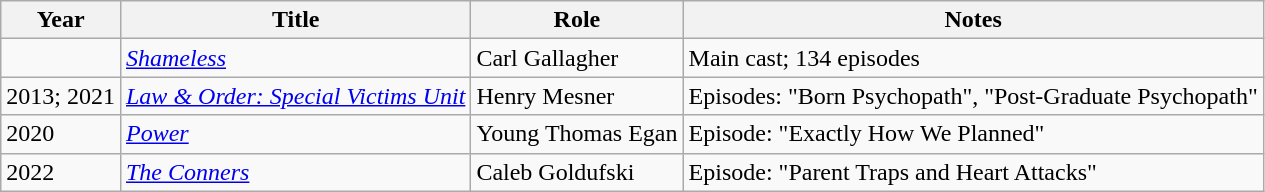<table class="wikitable sortable">
<tr>
<th>Year</th>
<th>Title</th>
<th>Role</th>
<th class="unsortable">Notes</th>
</tr>
<tr>
<td></td>
<td><em><a href='#'>Shameless</a></em></td>
<td>Carl Gallagher</td>
<td>Main cast; 134 episodes</td>
</tr>
<tr>
<td>2013; 2021</td>
<td><em><a href='#'>Law & Order: Special Victims Unit</a></em></td>
<td>Henry Mesner</td>
<td>Episodes: "Born Psychopath", "Post-Graduate Psychopath"</td>
</tr>
<tr>
<td>2020</td>
<td><em><a href='#'>Power</a></em></td>
<td>Young Thomas Egan</td>
<td>Episode: "Exactly How We Planned"</td>
</tr>
<tr>
<td>2022</td>
<td><em><a href='#'>The Conners</a></em></td>
<td>Caleb Goldufski</td>
<td>Episode: "Parent Traps and Heart Attacks"</td>
</tr>
</table>
